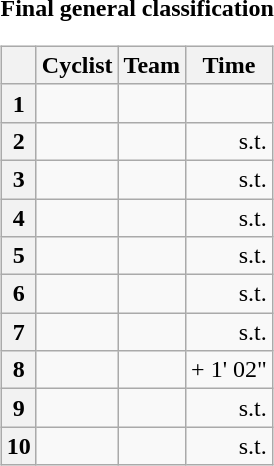<table>
<tr>
<td><strong>Final general classification</strong><br><table class="wikitable">
<tr>
<th scope="col"></th>
<th scope="col">Cyclist</th>
<th scope="col">Team</th>
<th scope="col">Time</th>
</tr>
<tr>
<th style="text-align:center;">1</th>
<td></td>
<td></td>
<td style="text-align:right;"></td>
</tr>
<tr>
<th style="text-align:center;">2</th>
<td></td>
<td></td>
<td style="text-align:right;">s.t.</td>
</tr>
<tr>
<th style="text-align:center;">3</th>
<td></td>
<td></td>
<td style="text-align:right;">s.t.</td>
</tr>
<tr>
<th style="text-align:center;">4</th>
<td></td>
<td></td>
<td style="text-align:right;">s.t.</td>
</tr>
<tr>
<th style="text-align:center;">5</th>
<td></td>
<td></td>
<td style="text-align:right;">s.t.</td>
</tr>
<tr>
<th style="text-align:center;">6</th>
<td></td>
<td></td>
<td style="text-align:right;">s.t.</td>
</tr>
<tr>
<th style="text-align:center;">7</th>
<td> </td>
<td></td>
<td style="text-align:right;">s.t.</td>
</tr>
<tr>
<th style="text-align:center;">8</th>
<td></td>
<td></td>
<td style="text-align:right;">+ 1' 02"</td>
</tr>
<tr>
<th style="text-align:center;">9</th>
<td></td>
<td></td>
<td style="text-align:right;">s.t.</td>
</tr>
<tr>
<th style="text-align:center;">10</th>
<td></td>
<td></td>
<td style="text-align:right;">s.t.</td>
</tr>
</table>
</td>
</tr>
</table>
